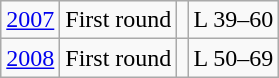<table class="wikitable" style="text-align:center;">
<tr>
<td><a href='#'>2007</a></td>
<td>First round</td>
<td></td>
<td>L 39–60</td>
</tr>
<tr>
<td><a href='#'>2008</a></td>
<td>First round</td>
<td></td>
<td>L 50–69</td>
</tr>
</table>
